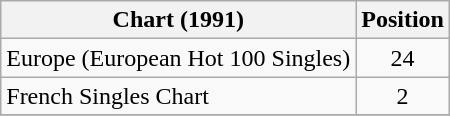<table class="wikitable sortable">
<tr>
<th>Chart (1991)</th>
<th>Position</th>
</tr>
<tr>
<td>Europe (European Hot 100 Singles)</td>
<td style="text-align:center;">24</td>
</tr>
<tr>
<td>French Singles Chart</td>
<td align="center">2</td>
</tr>
<tr>
</tr>
</table>
